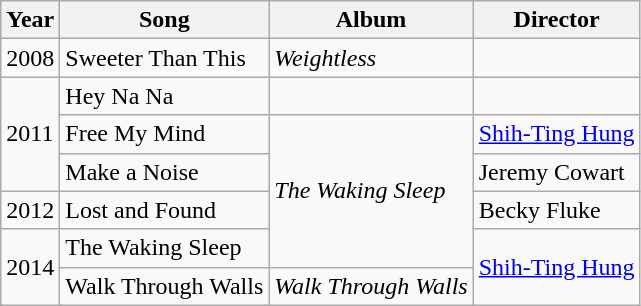<table class="wikitable">
<tr>
<th>Year</th>
<th>Song</th>
<th>Album</th>
<th>Director</th>
</tr>
<tr>
<td>2008</td>
<td>Sweeter Than This</td>
<td><em>Weightless</em></td>
<td></td>
</tr>
<tr>
<td rowspan="3">2011</td>
<td>Hey Na Na</td>
<td></td>
<td></td>
</tr>
<tr>
<td>Free My Mind</td>
<td rowspan="4"><em>The Waking Sleep</em></td>
<td><a href='#'>Shih-Ting Hung</a></td>
</tr>
<tr>
<td>Make a Noise</td>
<td>Jeremy Cowart</td>
</tr>
<tr>
<td>2012</td>
<td>Lost and Found</td>
<td>Becky Fluke</td>
</tr>
<tr>
<td rowspan="2">2014</td>
<td>The Waking Sleep</td>
<td style="text-align:center;"  rowspan="2"><a href='#'>Shih-Ting Hung</a></td>
</tr>
<tr>
<td>Walk Through Walls</td>
<td><em>Walk Through Walls</em></td>
</tr>
</table>
